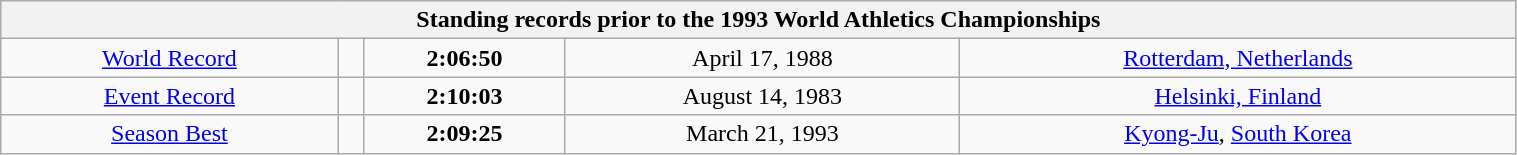<table class="wikitable" style=" text-align:center; " width="80%">
<tr>
<th colspan="5">Standing records prior to the 1993 World Athletics Championships</th>
</tr>
<tr>
<td><a href='#'>World Record</a></td>
<td></td>
<td><strong>2:06:50</strong></td>
<td>April 17, 1988</td>
<td> <a href='#'>Rotterdam, Netherlands</a></td>
</tr>
<tr>
<td><a href='#'>Event Record</a></td>
<td></td>
<td><strong>2:10:03</strong></td>
<td>August 14, 1983</td>
<td> <a href='#'>Helsinki, Finland</a></td>
</tr>
<tr>
<td><a href='#'>Season Best</a></td>
<td></td>
<td><strong>2:09:25</strong></td>
<td>March 21, 1993</td>
<td> <a href='#'>Kyong-Ju</a>, <a href='#'>South Korea</a></td>
</tr>
</table>
